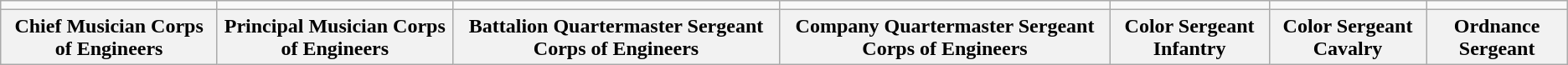<table class="wikitable">
<tr>
<td></td>
<td></td>
<td></td>
<td></td>
<td></td>
<td></td>
<td></td>
</tr>
<tr>
<th>Chief Musician Corps of Engineers</th>
<th>Principal Musician Corps of Engineers</th>
<th>Battalion Quartermaster Sergeant Corps of Engineers</th>
<th>Company Quartermaster Sergeant Corps of Engineers</th>
<th>Color Sergeant Infantry</th>
<th>Color Sergeant Cavalry</th>
<th>Ordnance Sergeant</th>
</tr>
</table>
